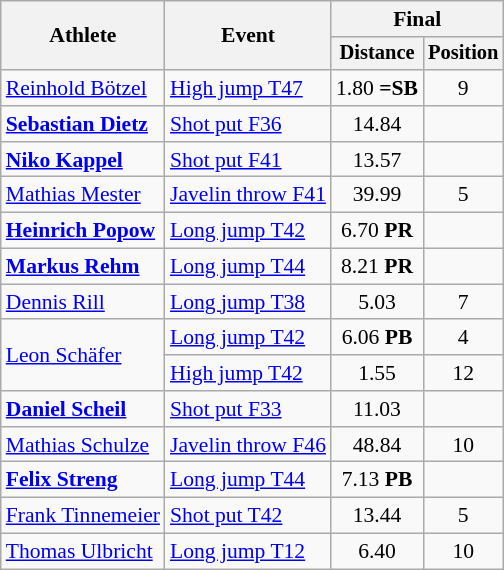<table class=wikitable style="font-size:90%">
<tr>
<th rowspan="2">Athlete</th>
<th rowspan="2">Event</th>
<th colspan="2">Final</th>
</tr>
<tr style="font-size:95%">
<th>Distance</th>
<th>Position</th>
</tr>
<tr align=center>
<td align=left><a href='#'>Reinhold Bötzel</a></td>
<td align=left><a href='#'>High jump T47</a></td>
<td>1.80 <strong>=SB</strong></td>
<td>9</td>
</tr>
<tr align=center>
<td align=left><strong><a href='#'>Sebastian Dietz</a></strong></td>
<td align=left><a href='#'>Shot put F36</a></td>
<td>14.84</td>
<td></td>
</tr>
<tr align=center>
<td align=left><strong><a href='#'>Niko Kappel</a></strong></td>
<td align=left><a href='#'>Shot put F41</a></td>
<td>13.57</td>
<td></td>
</tr>
<tr align=center>
<td align=left><a href='#'>Mathias Mester</a></td>
<td align=left><a href='#'>Javelin throw F41</a></td>
<td>39.99</td>
<td>5</td>
</tr>
<tr align=center>
<td align=left><strong><a href='#'>Heinrich Popow</a></strong></td>
<td align=left><a href='#'>Long jump T42</a></td>
<td>6.70 <strong>PR</strong></td>
<td></td>
</tr>
<tr align=center>
<td align=left><strong><a href='#'>Markus Rehm</a></strong></td>
<td align=left><a href='#'>Long jump T44</a></td>
<td>8.21 <strong>PR</strong></td>
<td></td>
</tr>
<tr align=center>
<td align=left><a href='#'>Dennis Rill</a></td>
<td align=left><a href='#'>Long jump T38</a></td>
<td>5.03</td>
<td>7</td>
</tr>
<tr align=center>
<td align=left rowspan=2><a href='#'>Leon Schäfer</a></td>
<td align=left><a href='#'>Long jump T42</a></td>
<td>6.06 <strong>PB</strong></td>
<td>4</td>
</tr>
<tr align=center>
<td align=left><a href='#'>High jump T42</a></td>
<td>1.55</td>
<td>12</td>
</tr>
<tr align=center>
<td align=left><strong><a href='#'>Daniel Scheil</a></strong></td>
<td align=left><a href='#'>Shot put F33</a></td>
<td>11.03</td>
<td></td>
</tr>
<tr align=center>
<td align=left><a href='#'>Mathias Schulze</a></td>
<td align=left><a href='#'>Javelin throw F46</a></td>
<td>48.84</td>
<td>10</td>
</tr>
<tr align=center>
<td align=left><strong><a href='#'>Felix Streng</a></strong></td>
<td align=left><a href='#'>Long jump T44</a></td>
<td>7.13 <strong>PB</strong></td>
<td></td>
</tr>
<tr align=center>
<td align=left><a href='#'>Frank Tinnemeier</a></td>
<td align=left><a href='#'>Shot put T42</a></td>
<td>13.44</td>
<td>5</td>
</tr>
<tr align=center>
<td align=left><a href='#'>Thomas Ulbricht</a></td>
<td align=left><a href='#'>Long jump T12</a></td>
<td>6.40</td>
<td>10</td>
</tr>
</table>
